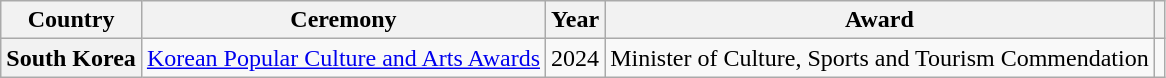<table class="wikitable plainrowheaders sortable">
<tr>
<th scope="col">Country</th>
<th scope="col">Ceremony</th>
<th scope="col">Year</th>
<th scope="col">Award</th>
<th scope="col" class="unsortable"></th>
</tr>
<tr>
<th scope="row">South Korea</th>
<td><a href='#'>Korean Popular Culture and Arts Awards</a></td>
<td style="text-align:center">2024</td>
<td>Minister of Culture, Sports and Tourism Commendation</td>
<td style="text-align:center"></td>
</tr>
</table>
